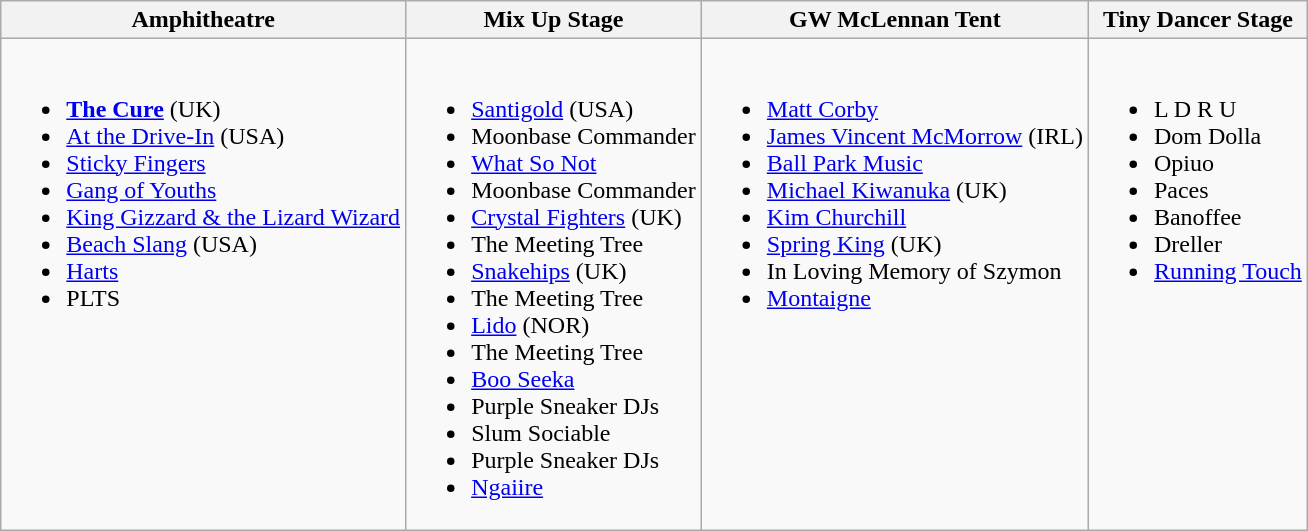<table class="wikitable">
<tr>
<th>Amphitheatre</th>
<th>Mix Up Stage</th>
<th>GW McLennan Tent</th>
<th>Tiny Dancer Stage</th>
</tr>
<tr valign="top">
<td><br><ul><li><strong><a href='#'>The Cure</a></strong> (UK)</li><li><a href='#'>At the Drive-In</a> (USA)</li><li><a href='#'>Sticky Fingers</a></li><li><a href='#'>Gang of Youths</a></li><li><a href='#'>King Gizzard & the Lizard Wizard</a></li><li><a href='#'>Beach Slang</a> (USA)</li><li><a href='#'>Harts</a></li><li>PLTS</li></ul></td>
<td><br><ul><li><a href='#'>Santigold</a> (USA)</li><li>Moonbase Commander</li><li><a href='#'>What So Not</a></li><li>Moonbase Commander</li><li><a href='#'>Crystal Fighters</a> (UK)</li><li>The Meeting Tree</li><li><a href='#'>Snakehips</a> (UK)</li><li>The Meeting Tree</li><li><a href='#'>Lido</a> (NOR)</li><li>The Meeting Tree</li><li><a href='#'>Boo Seeka</a></li><li>Purple Sneaker DJs</li><li>Slum Sociable</li><li>Purple Sneaker DJs</li><li><a href='#'>Ngaiire</a></li></ul></td>
<td><br><ul><li><a href='#'>Matt Corby</a></li><li><a href='#'>James Vincent McMorrow</a> (IRL)</li><li><a href='#'>Ball Park Music</a></li><li><a href='#'>Michael Kiwanuka</a> (UK)</li><li><a href='#'>Kim Churchill</a></li><li><a href='#'>Spring King</a> (UK)</li><li>In Loving Memory of Szymon</li><li><a href='#'>Montaigne</a></li></ul></td>
<td><br><ul><li>L D R U</li><li>Dom Dolla</li><li>Opiuo</li><li>Paces</li><li>Banoffee</li><li>Dreller</li><li><a href='#'>Running Touch</a></li></ul></td>
</tr>
</table>
